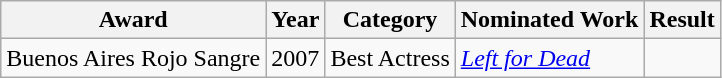<table class="wikitable sortable">
<tr>
<th>Award</th>
<th>Year</th>
<th>Category</th>
<th>Nominated Work</th>
<th>Result</th>
</tr>
<tr>
<td>Buenos Aires Rojo Sangre</td>
<td>2007</td>
<td>Best Actress</td>
<td><em><a href='#'>Left for Dead</a></em></td>
<td></td>
</tr>
</table>
